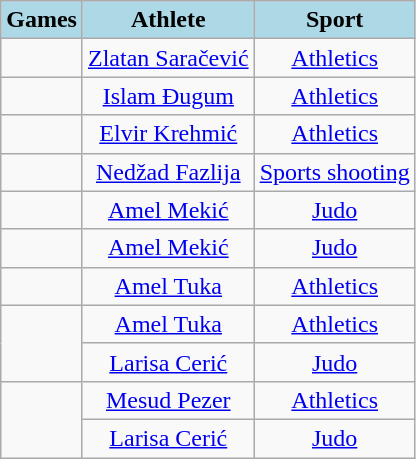<table class="wikitable" style="text-align:center">
<tr>
<th style="background-color:lightblue">Games</th>
<th style="background-color:lightblue">Athlete</th>
<th style="background-color:lightblue">Sport</th>
</tr>
<tr>
<td></td>
<td><a href='#'>Zlatan Saračević</a></td>
<td><a href='#'>Athletics</a></td>
</tr>
<tr>
<td></td>
<td><a href='#'>Islam Đugum</a></td>
<td><a href='#'>Athletics</a></td>
</tr>
<tr>
<td></td>
<td><a href='#'>Elvir Krehmić</a></td>
<td><a href='#'>Athletics</a></td>
</tr>
<tr>
<td></td>
<td><a href='#'>Nedžad Fazlija</a></td>
<td><a href='#'>Sports shooting</a></td>
</tr>
<tr>
<td></td>
<td><a href='#'>Amel Mekić</a></td>
<td><a href='#'>Judo</a></td>
</tr>
<tr>
<td></td>
<td><a href='#'>Amel Mekić</a></td>
<td><a href='#'>Judo</a></td>
</tr>
<tr>
<td></td>
<td><a href='#'>Amel Tuka</a></td>
<td><a href='#'>Athletics</a></td>
</tr>
<tr>
<td rowspan="2"></td>
<td><a href='#'>Amel Tuka</a></td>
<td><a href='#'>Athletics</a></td>
</tr>
<tr>
<td><a href='#'>Larisa Cerić</a></td>
<td><a href='#'>Judo</a></td>
</tr>
<tr>
<td rowspan="2"></td>
<td><a href='#'>Mesud Pezer</a></td>
<td><a href='#'>Athletics</a></td>
</tr>
<tr>
<td><a href='#'>Larisa Cerić</a></td>
<td><a href='#'>Judo</a></td>
</tr>
</table>
